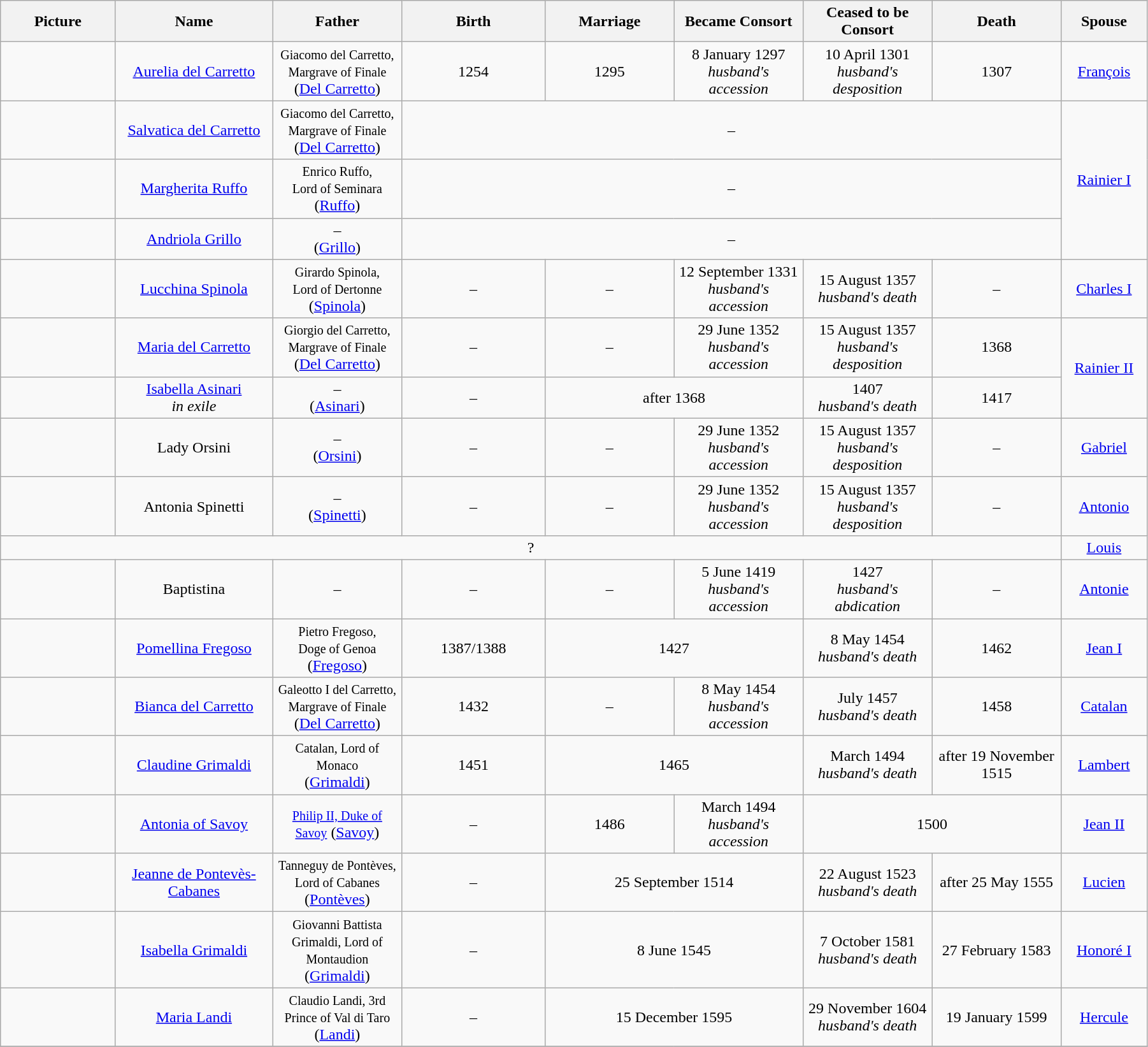<table width=95% class="wikitable">
<tr>
<th width = "8%">Picture</th>
<th width = "11%">Name</th>
<th width = "9%">Father</th>
<th width = "10%">Birth</th>
<th width = "9%">Marriage</th>
<th width = "9%">Became Consort</th>
<th width = "9%">Ceased to be Consort</th>
<th width = "9%">Death</th>
<th width = "6%">Spouse</th>
</tr>
<tr>
<td align="center"></td>
<td align="center"><a href='#'>Aurelia del Carretto</a></td>
<td align="center"><small>Giacomo del Carretto, Margrave of Finale</small> <br> (<a href='#'>Del Carretto</a>)</td>
<td align="center">1254</td>
<td align="center">1295</td>
<td align="center">8 January 1297<br><em>husband's accession</em></td>
<td align="center">10 April 1301<br><em>husband's desposition</em></td>
<td align="center">1307</td>
<td align="center"><a href='#'>François</a></td>
</tr>
<tr>
<td align="center"></td>
<td align="center"><a href='#'>Salvatica del Carretto</a></td>
<td align="center"><small>Giacomo del Carretto, Margrave of Finale</small> <br> (<a href='#'>Del Carretto</a>)</td>
<td align="center" colspan="5">–</td>
<td align="center" rowspan="3"><a href='#'>Rainier I</a></td>
</tr>
<tr>
<td align="center"></td>
<td align="center"><a href='#'>Margherita Ruffo</a></td>
<td align="center"><small>Enrico Ruffo, <br>Lord of Seminara</small><br> (<a href='#'>Ruffo</a>)</td>
<td align="center" colspan="5">–</td>
</tr>
<tr>
<td align="center"></td>
<td align="center"><a href='#'>Andriola Grillo</a></td>
<td align="center">–<br> (<a href='#'>Grillo</a>)</td>
<td align="center" colspan="5">–</td>
</tr>
<tr>
<td align="center"></td>
<td align="center"><a href='#'>Lucchina Spinola</a></td>
<td align="center"><small>Girardo Spinola,<br> Lord of Dertonne</small><br> (<a href='#'>Spinola</a>)</td>
<td align="center">–</td>
<td align="center">–</td>
<td align="center">12 September 1331 <br><em>husband's accession</em></td>
<td align="center">15 August 1357 <br><em>husband's death</em></td>
<td align="center">–</td>
<td align="center"><a href='#'>Charles I</a></td>
</tr>
<tr>
<td align="center"></td>
<td align="center"><a href='#'>Maria del Carretto</a></td>
<td align="center"><small>Giorgio del Carretto, Margrave of Finale</small> <br> (<a href='#'>Del Carretto</a>)</td>
<td align="center">–</td>
<td align="center">–</td>
<td align="center">29 June 1352 <br><em>husband's accession</em></td>
<td align="center">15 August 1357<br><em>husband's desposition</em></td>
<td align="center">1368</td>
<td align="center" rowspan="2"><a href='#'>Rainier II</a></td>
</tr>
<tr>
<td align="center"></td>
<td align="center"><a href='#'>Isabella Asinari</a><br><em>in exile</em></td>
<td align="center">– <br> (<a href='#'>Asinari</a>)</td>
<td align="center">–</td>
<td align="center" colspan="2">after 1368</td>
<td align="center">1407<br><em>husband's death</em></td>
<td align="center">1417</td>
</tr>
<tr>
<td align="center"></td>
<td align="center">Lady Orsini</td>
<td align="center">– <br> (<a href='#'>Orsini</a>)</td>
<td align="center">–</td>
<td align="center">–</td>
<td align="center">29 June 1352 <br><em>husband's accession</em></td>
<td align="center">15 August 1357<br><em>husband's desposition</em></td>
<td align="center">–</td>
<td align="center"><a href='#'>Gabriel</a></td>
</tr>
<tr>
<td align="center"></td>
<td align="center">Antonia Spinetti</td>
<td align="center">– <br> (<a href='#'>Spinetti</a>)</td>
<td align="center">–</td>
<td align="center">–</td>
<td align="center">29 June 1352 <br><em>husband's accession</em></td>
<td align="center">15 August 1357<br><em>husband's desposition</em></td>
<td align="center">–</td>
<td align="center"><a href='#'>Antonio</a></td>
</tr>
<tr>
<td align="center" colspan="8">?</td>
<td align="center"><a href='#'>Louis</a></td>
</tr>
<tr>
<td align="center"></td>
<td align="center">Baptistina</td>
<td align="center">–</td>
<td align="center">–</td>
<td align="center">–</td>
<td align="center">5 June 1419 <br><em>husband's accession</em></td>
<td align="center">1427<br><em>husband's abdication</em></td>
<td align="center">–</td>
<td align="center"><a href='#'>Antonie</a></td>
</tr>
<tr>
<td align="center"></td>
<td align="center"><a href='#'>Pomellina Fregoso</a></td>
<td align="center"><small>Pietro Fregoso, <br>Doge of Genoa</small> <br> (<a href='#'>Fregoso</a>)</td>
<td align="center">1387/1388</td>
<td align="center" colspan="2">1427</td>
<td align="center">8 May 1454 <br><em>husband's death</em></td>
<td align="center">1462</td>
<td align="center"><a href='#'>Jean I</a></td>
</tr>
<tr>
<td align="center"></td>
<td align="center"><a href='#'>Bianca del Carretto</a></td>
<td align="center"><small>Galeotto I del Carretto, Margrave of Finale</small> <br> (<a href='#'>Del Carretto</a>)</td>
<td align="center">1432</td>
<td align="center">–</td>
<td align="center">8 May 1454 <br><em>husband's accession</em></td>
<td align="center">July 1457<br><em>husband's death</em></td>
<td align="center">1458</td>
<td align="center"><a href='#'>Catalan</a></td>
</tr>
<tr>
<td align="center"></td>
<td align="center"><a href='#'>Claudine Grimaldi</a></td>
<td align="center"><small>Catalan, Lord of Monaco</small><br> (<a href='#'>Grimaldi</a>)</td>
<td align="center">1451</td>
<td align="center" colspan="2">1465</td>
<td align="center">March 1494<br><em>husband's death</em></td>
<td align="center">after 19 November 1515</td>
<td align="center"><a href='#'>Lambert</a></td>
</tr>
<tr>
<td align="center"></td>
<td align="center"><a href='#'>Antonia of Savoy</a></td>
<td align="center"><small><a href='#'>Philip II, Duke of Savoy</a></small> (<a href='#'>Savoy</a>)</td>
<td align="center">–</td>
<td align="center">1486</td>
<td align="center">March 1494<br><em>husband's accession</em></td>
<td align="center" colspan="2">1500</td>
<td align="center"><a href='#'>Jean II</a></td>
</tr>
<tr>
<td align="center"></td>
<td align="center"><a href='#'>Jeanne de Pontevès-Cabanes</a></td>
<td align="center"><small>Tanneguy de Pontèves, Lord of Cabanes</small> <br> (<a href='#'>Pontèves</a>)</td>
<td align="center">–</td>
<td align="center" colspan="2">25 September 1514</td>
<td align="center">22 August 1523<br><em>husband's death</em></td>
<td align="center">after 25 May 1555</td>
<td align="center"><a href='#'>Lucien</a></td>
</tr>
<tr>
<td align="center"></td>
<td align="center"><a href='#'>Isabella Grimaldi</a></td>
<td align="center"><small>Giovanni Battista Grimaldi, Lord of Montaudion</small><br> (<a href='#'>Grimaldi</a>)</td>
<td align="center">–</td>
<td align="center" colspan="2">8 June 1545</td>
<td align="center">7 October 1581<br><em>husband's death</em></td>
<td align="center">27 February 1583</td>
<td align="center"><a href='#'>Honoré I</a></td>
</tr>
<tr>
<td align="center"></td>
<td align="center"><a href='#'>Maria Landi</a></td>
<td align="center"><small>Claudio Landi, 3rd Prince of Val di Taro</small><br> (<a href='#'>Landi</a>)</td>
<td align="center">–</td>
<td align="center" colspan="2">15 December 1595</td>
<td align="center">29 November 1604<br><em>husband's death</em></td>
<td align="center">19 January 1599</td>
<td align="center"><a href='#'>Hercule</a></td>
</tr>
<tr>
</tr>
</table>
